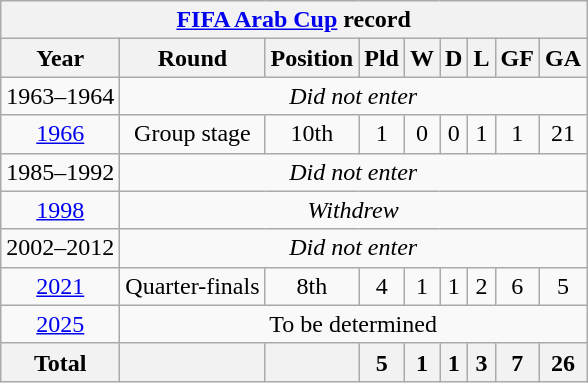<table class="wikitable" style="text-align: center;">
<tr>
<th colspan=9><a href='#'>FIFA Arab Cup</a> record</th>
</tr>
<tr>
<th>Year</th>
<th>Round</th>
<th>Position</th>
<th>Pld</th>
<th>W</th>
<th>D</th>
<th>L</th>
<th>GF</th>
<th>GA</th>
</tr>
<tr>
<td>1963–1964</td>
<td colspan=8><em>Did not enter</em></td>
</tr>
<tr>
<td> <a href='#'>1966</a></td>
<td>Group stage</td>
<td>10th</td>
<td>1</td>
<td>0</td>
<td>0</td>
<td>1</td>
<td>1</td>
<td>21</td>
</tr>
<tr>
<td>1985–1992</td>
<td colspan=8><em>Did not enter</em></td>
</tr>
<tr>
<td> <a href='#'>1998</a></td>
<td colspan=8><em>Withdrew</em></td>
</tr>
<tr>
<td>2002–2012</td>
<td colspan=8><em>Did not enter</em></td>
</tr>
<tr>
<td> <a href='#'>2021</a></td>
<td>Quarter-finals</td>
<td>8th</td>
<td>4</td>
<td>1</td>
<td>1</td>
<td>2</td>
<td>6</td>
<td>5</td>
</tr>
<tr>
<td> <a href='#'>2025</a></td>
<td colspan="8" rowspan="1">To be determined</td>
</tr>
<tr>
<th>Total</th>
<th></th>
<th></th>
<th>5</th>
<th>1</th>
<th>1</th>
<th>3</th>
<th>7</th>
<th>26</th>
</tr>
</table>
